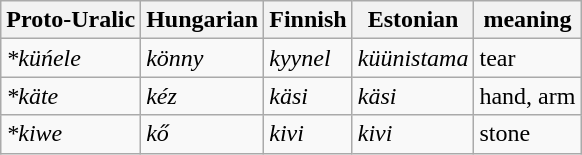<table class="wikitable">
<tr>
<th>Proto-Uralic</th>
<th>Hungarian</th>
<th>Finnish</th>
<th>Estonian</th>
<th>meaning</th>
</tr>
<tr>
<td><em>*küńele</em></td>
<td><em>könny</em></td>
<td><em>kyynel</em></td>
<td><em>küünistama</em></td>
<td>tear</td>
</tr>
<tr>
<td><em>*käte</em></td>
<td><em>kéz</em></td>
<td><em>käsi</em></td>
<td><em>käsi</em></td>
<td>hand, arm</td>
</tr>
<tr>
<td><em>*kiwe</em></td>
<td><em>kő</em></td>
<td><em>kivi</em></td>
<td><em>kivi</em></td>
<td>stone</td>
</tr>
</table>
